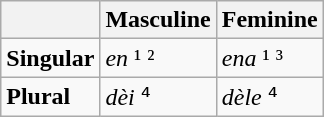<table class="wikitable">
<tr>
<th></th>
<th colspan=1><strong>Masculine</strong></th>
<th colspan=1><strong>Feminine</strong></th>
</tr>
<tr>
<td><strong>Singular</strong></td>
<td><em>en</em> ¹ ²</td>
<td><em>ena</em> ¹ ³</td>
</tr>
<tr>
<td><strong>Plural</strong></td>
<td><em>dèi</em> ⁴</td>
<td><em>dèle</em> ⁴</td>
</tr>
</table>
